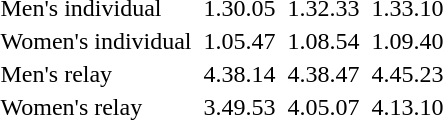<table>
<tr style="vertical-align:top;">
<td>Men's individual</td>
<td></td>
<td style="text-align:right;">1.30.05</td>
<td></td>
<td style="text-align:right;">1.32.33</td>
<td></td>
<td style="text-align:right;">1.33.10</td>
</tr>
<tr style="vertical-align:top;">
<td>Women's individual</td>
<td></td>
<td style="text-align:right;">1.05.47</td>
<td></td>
<td style="text-align:right;">1.08.54</td>
<td></td>
<td style="text-align:right;">1.09.40</td>
</tr>
<tr style="vertical-align:top;">
<td>Men's relay</td>
<td></td>
<td style="text-align:right;">4.38.14</td>
<td></td>
<td style="text-align:right;">4.38.47</td>
<td></td>
<td style="text-align:right;">4.45.23</td>
</tr>
<tr style="vertical-align:top;">
<td>Women's relay</td>
<td></td>
<td style="text-align:right;">3.49.53</td>
<td></td>
<td style="text-align:right;">4.05.07</td>
<td></td>
<td style="text-align:right;">4.13.10</td>
</tr>
</table>
